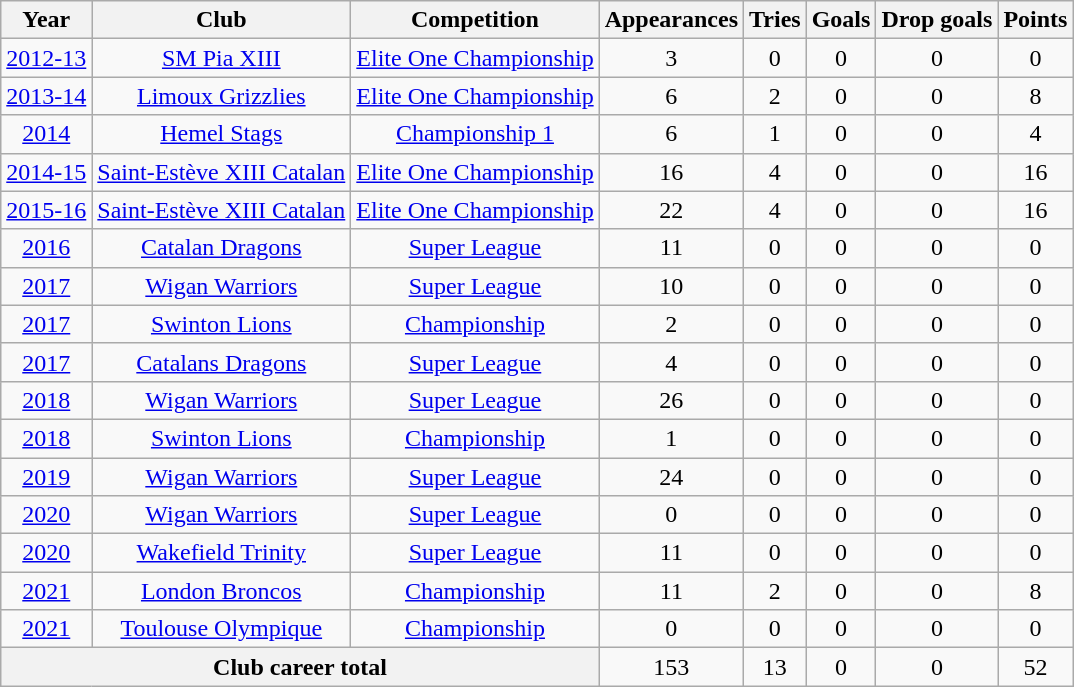<table class=wikitable style="text-align: center;">
<tr>
<th>Year</th>
<th>Club</th>
<th>Competition</th>
<th>Appearances</th>
<th>Tries</th>
<th>Goals</th>
<th>Drop goals</th>
<th>Points</th>
</tr>
<tr>
<td><a href='#'>2012-13</a></td>
<td><a href='#'>SM Pia XIII</a></td>
<td><a href='#'>Elite One Championship</a></td>
<td>3</td>
<td>0</td>
<td>0</td>
<td>0</td>
<td>0</td>
</tr>
<tr>
<td><a href='#'>2013-14</a></td>
<td><a href='#'>Limoux Grizzlies</a></td>
<td><a href='#'>Elite One Championship</a></td>
<td>6</td>
<td>2</td>
<td>0</td>
<td>0</td>
<td>8</td>
</tr>
<tr>
<td><a href='#'>2014</a></td>
<td><a href='#'>Hemel Stags</a></td>
<td><a href='#'>Championship 1</a></td>
<td>6</td>
<td>1</td>
<td>0</td>
<td>0</td>
<td>4</td>
</tr>
<tr>
<td><a href='#'>2014-15</a></td>
<td><a href='#'>Saint-Estève XIII Catalan</a></td>
<td><a href='#'>Elite One Championship</a></td>
<td>16</td>
<td>4</td>
<td>0</td>
<td>0</td>
<td>16</td>
</tr>
<tr>
<td><a href='#'>2015-16</a></td>
<td><a href='#'>Saint-Estève XIII Catalan</a></td>
<td><a href='#'>Elite One Championship</a></td>
<td>22</td>
<td>4</td>
<td>0</td>
<td>0</td>
<td>16</td>
</tr>
<tr>
<td><a href='#'>2016</a></td>
<td><a href='#'>Catalan Dragons</a></td>
<td><a href='#'>Super League</a></td>
<td>11</td>
<td>0</td>
<td>0</td>
<td>0</td>
<td>0</td>
</tr>
<tr>
<td><a href='#'>2017</a></td>
<td><a href='#'>Wigan Warriors</a></td>
<td><a href='#'>Super League</a></td>
<td>10</td>
<td>0</td>
<td>0</td>
<td>0</td>
<td>0</td>
</tr>
<tr>
<td><a href='#'>2017</a></td>
<td><a href='#'>Swinton Lions</a></td>
<td><a href='#'>Championship</a></td>
<td>2</td>
<td>0</td>
<td>0</td>
<td>0</td>
<td>0</td>
</tr>
<tr>
<td><a href='#'>2017</a></td>
<td><a href='#'>Catalans Dragons</a></td>
<td><a href='#'>Super League</a></td>
<td>4</td>
<td>0</td>
<td>0</td>
<td>0</td>
<td>0</td>
</tr>
<tr>
<td><a href='#'>2018</a></td>
<td><a href='#'>Wigan Warriors</a></td>
<td><a href='#'>Super League</a></td>
<td>26</td>
<td>0</td>
<td>0</td>
<td>0</td>
<td>0</td>
</tr>
<tr>
<td><a href='#'>2018</a></td>
<td><a href='#'>Swinton Lions</a></td>
<td><a href='#'>Championship</a></td>
<td>1</td>
<td>0</td>
<td>0</td>
<td>0</td>
<td>0</td>
</tr>
<tr>
<td><a href='#'>2019</a></td>
<td><a href='#'>Wigan Warriors</a></td>
<td><a href='#'>Super League</a></td>
<td>24</td>
<td>0</td>
<td>0</td>
<td>0</td>
<td>0</td>
</tr>
<tr>
<td><a href='#'>2020</a></td>
<td><a href='#'>Wigan Warriors</a></td>
<td><a href='#'>Super League</a></td>
<td>0</td>
<td>0</td>
<td>0</td>
<td>0</td>
<td>0</td>
</tr>
<tr>
<td><a href='#'>2020</a></td>
<td><a href='#'>Wakefield Trinity</a></td>
<td><a href='#'>Super League</a></td>
<td>11</td>
<td>0</td>
<td>0</td>
<td>0</td>
<td>0</td>
</tr>
<tr>
<td><a href='#'>2021</a></td>
<td><a href='#'>London Broncos</a></td>
<td><a href='#'>Championship</a></td>
<td>11</td>
<td>2</td>
<td>0</td>
<td>0</td>
<td>8</td>
</tr>
<tr>
<td><a href='#'>2021</a></td>
<td><a href='#'>Toulouse Olympique</a></td>
<td><a href='#'>Championship</a></td>
<td>0</td>
<td>0</td>
<td>0</td>
<td>0</td>
<td>0</td>
</tr>
<tr>
<th colspan=3>Club career total</th>
<td>153</td>
<td>13</td>
<td>0</td>
<td>0</td>
<td>52</td>
</tr>
</table>
